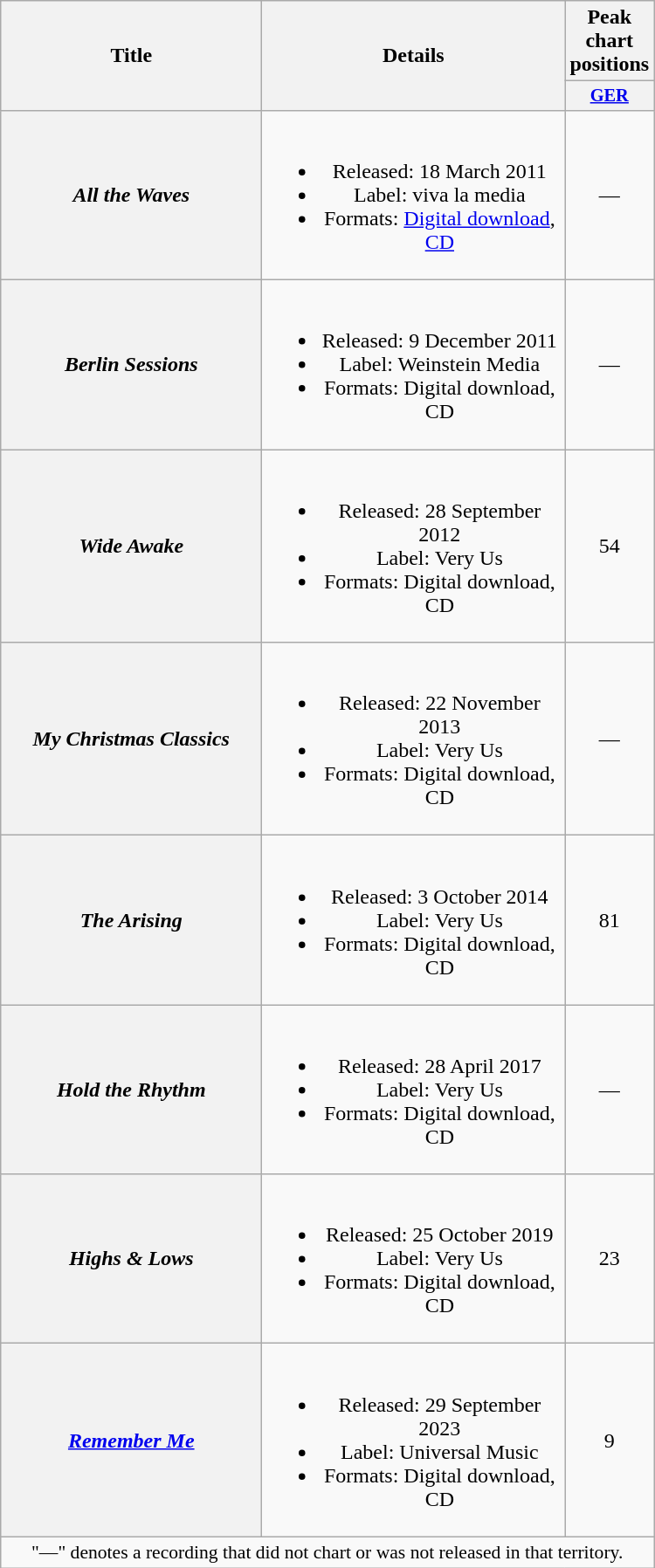<table class="wikitable plainrowheaders" style="text-align:center;">
<tr>
<th scope="col" rowspan="2" style="width:12em;">Title</th>
<th scope="col" rowspan="2" style="width:14em;">Details</th>
<th scope="col" colspan="1">Peak chart positions</th>
</tr>
<tr>
<th scope="col" style="width:3em;font-size:85%;"><a href='#'>GER</a><br></th>
</tr>
<tr>
<th scope="row"><em>All the Waves</em></th>
<td><br><ul><li>Released: 18 March 2011</li><li>Label: viva la media</li><li>Formats: <a href='#'>Digital download</a>, <a href='#'>CD</a></li></ul></td>
<td>—</td>
</tr>
<tr>
<th scope="row"><em>Berlin Sessions</em></th>
<td><br><ul><li>Released: 9 December 2011</li><li>Label: Weinstein Media</li><li>Formats: Digital download, CD</li></ul></td>
<td>—</td>
</tr>
<tr>
<th scope="row"><em>Wide Awake</em></th>
<td><br><ul><li>Released: 28 September 2012</li><li>Label: Very Us</li><li>Formats: Digital download, CD</li></ul></td>
<td>54</td>
</tr>
<tr>
<th scope="row"><em>My Christmas Classics</em></th>
<td><br><ul><li>Released: 22 November 2013</li><li>Label: Very Us</li><li>Formats: Digital download, CD</li></ul></td>
<td>—</td>
</tr>
<tr>
<th scope="row"><em>The Arising</em></th>
<td><br><ul><li>Released: 3 October 2014</li><li>Label: Very Us</li><li>Formats: Digital download, CD</li></ul></td>
<td>81</td>
</tr>
<tr>
<th scope="row"><em>Hold the Rhythm</em></th>
<td><br><ul><li>Released: 28 April 2017</li><li>Label: Very Us</li><li>Formats: Digital download, CD</li></ul></td>
<td>—</td>
</tr>
<tr>
<th scope="row"><em>Highs & Lows</em></th>
<td><br><ul><li>Released: 25 October 2019</li><li>Label: Very Us</li><li>Formats: Digital download, CD</li></ul></td>
<td>23</td>
</tr>
<tr>
<th scope="row"><em><a href='#'>Remember Me</a></em></th>
<td><br><ul><li>Released: 29 September 2023</li><li>Label: Universal Music</li><li>Formats: Digital download, CD</li></ul></td>
<td>9</td>
</tr>
<tr>
<td colspan="14" style="font-size:90%">"—" denotes a recording that did not chart or was not released in that territory.</td>
</tr>
</table>
